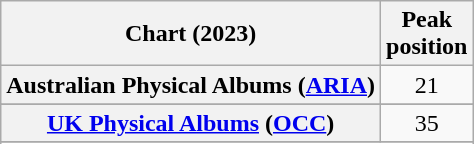<table class="wikitable sortable plainrowheaders" style="text-align:center;">
<tr>
<th scope="col">Chart (2023)</th>
<th scope="col">Peak<br>position</th>
</tr>
<tr>
<th scope="row">Australian Physical Albums (<a href='#'>ARIA</a>)</th>
<td>21</td>
</tr>
<tr>
</tr>
<tr>
</tr>
<tr>
</tr>
<tr>
</tr>
<tr>
</tr>
<tr>
</tr>
<tr>
<th scope="row"><a href='#'>UK Physical Albums</a> (<a href='#'>OCC</a>)</th>
<td>35</td>
</tr>
<tr>
</tr>
<tr>
</tr>
<tr>
</tr>
<tr>
</tr>
<tr>
</tr>
<tr>
</tr>
</table>
